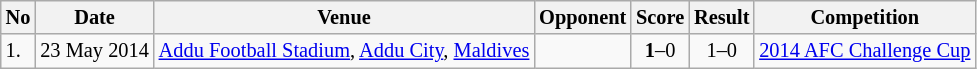<table class="wikitable" style="font-size:85%;">
<tr>
<th>No</th>
<th>Date</th>
<th>Venue</th>
<th>Opponent</th>
<th>Score</th>
<th>Result</th>
<th>Competition</th>
</tr>
<tr>
<td>1.</td>
<td>23 May 2014</td>
<td><a href='#'>Addu Football Stadium</a>, <a href='#'>Addu City</a>, <a href='#'>Maldives</a></td>
<td></td>
<td align=center><strong>1</strong>–0</td>
<td align=center>1–0</td>
<td><a href='#'>2014 AFC Challenge Cup</a></td>
</tr>
</table>
